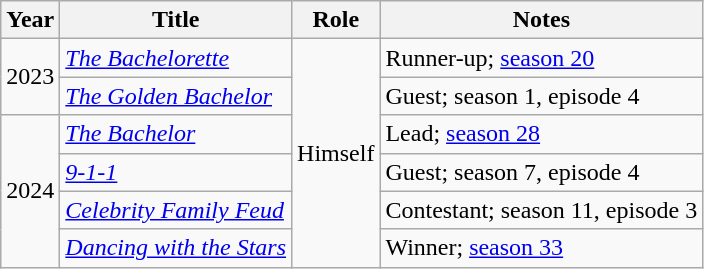<table class="wikitable sortable plainrowheaders">
<tr>
<th scope="col">Year</th>
<th scope="col">Title</th>
<th scope="col">Role</th>
<th scope="col" class="unsortable">Notes</th>
</tr>
<tr>
<td rowspan="2">2023</td>
<td><em><a href='#'>The Bachelorette</a></em></td>
<td rowspan="6">Himself</td>
<td>Runner-up; <a href='#'>season 20</a></td>
</tr>
<tr>
<td><em><a href='#'>The Golden Bachelor</a></em></td>
<td>Guest; season 1, episode 4</td>
</tr>
<tr>
<td rowspan="4">2024</td>
<td><em><a href='#'>The Bachelor</a></em></td>
<td>Lead; <a href='#'>season 28</a></td>
</tr>
<tr>
<td><em><a href='#'>9-1-1</a></em></td>
<td>Guest; season 7, episode 4</td>
</tr>
<tr>
<td><em><a href='#'>Celebrity Family Feud</a></em></td>
<td>Contestant; season 11, episode 3</td>
</tr>
<tr>
<td><em><a href='#'>Dancing with the Stars</a></em></td>
<td>Winner; <a href='#'>season 33</a></td>
</tr>
</table>
